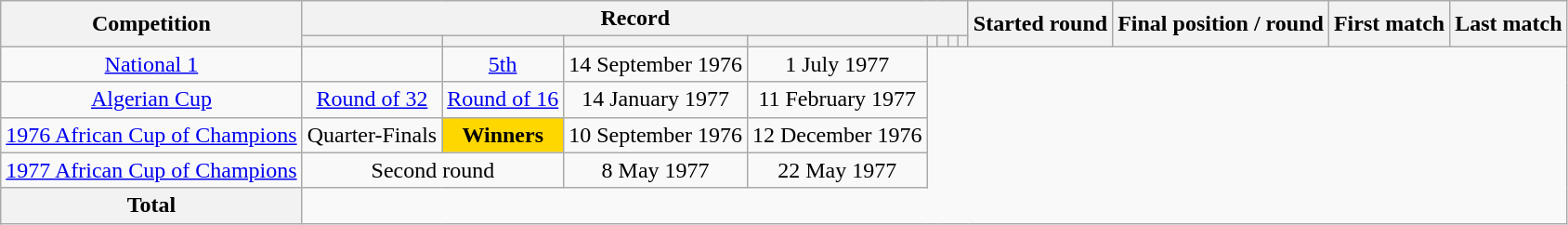<table class="wikitable" style="text-align: center">
<tr>
<th rowspan=2>Competition</th>
<th colspan=8>Record</th>
<th rowspan=2>Started round</th>
<th rowspan=2>Final position / round</th>
<th rowspan=2>First match</th>
<th rowspan=2>Last match</th>
</tr>
<tr>
<th></th>
<th></th>
<th></th>
<th></th>
<th></th>
<th></th>
<th></th>
<th></th>
</tr>
<tr>
<td><a href='#'>National 1</a><br></td>
<td></td>
<td><a href='#'>5th</a></td>
<td>14 September 1976</td>
<td>1 July 1977</td>
</tr>
<tr>
<td><a href='#'>Algerian Cup</a><br></td>
<td><a href='#'>Round of 32</a></td>
<td><a href='#'>Round of 16</a></td>
<td>14 January 1977</td>
<td>11 February 1977</td>
</tr>
<tr>
<td><a href='#'>1976 African Cup of Champions</a><br></td>
<td>Quarter-Finals</td>
<td style="background:gold;"><strong>Winners</strong></td>
<td>10 September 1976</td>
<td>12 December 1976</td>
</tr>
<tr>
<td><a href='#'>1977 African Cup of Champions</a><br></td>
<td colspan=2>Second round</td>
<td>8 May 1977</td>
<td>22 May 1977</td>
</tr>
<tr>
<th>Total<br></th>
</tr>
</table>
